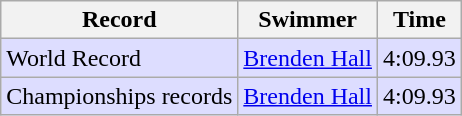<table class="wikitable">
<tr>
<th>Record</th>
<th>Swimmer</th>
<th>Time</th>
</tr>
<tr bgcolor=ddddff>
<td>World Record</td>
<td><a href='#'>Brenden Hall</a> </td>
<td>4:09.93</td>
</tr>
<tr bgcolor=ddddff>
<td>Championships records</td>
<td><a href='#'>Brenden Hall</a> </td>
<td>4:09.93</td>
</tr>
</table>
